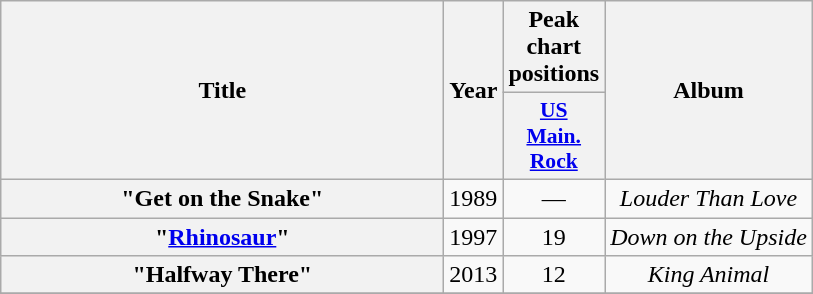<table class="wikitable plainrowheaders" style="text-align:center;">
<tr>
<th scope="col" rowspan="2" style="width:18em;">Title</th>
<th scope="col" rowspan="2">Year</th>
<th scope="col" colspan="1">Peak chart positions</th>
<th scope="col" rowspan="2">Album</th>
</tr>
<tr>
<th scope="col" style="width:3em;font-size:90%;"><a href='#'>US<br>Main. Rock</a><br></th>
</tr>
<tr>
<th scope="row">"Get on the Snake"</th>
<td>1989</td>
<td>—</td>
<td><em>Louder Than Love</em></td>
</tr>
<tr>
<th scope="row">"<a href='#'>Rhinosaur</a>"</th>
<td>1997</td>
<td>19</td>
<td><em>Down on the Upside</em></td>
</tr>
<tr>
<th scope="row">"Halfway There"</th>
<td>2013</td>
<td>12</td>
<td><em>King Animal</em></td>
</tr>
<tr>
</tr>
</table>
